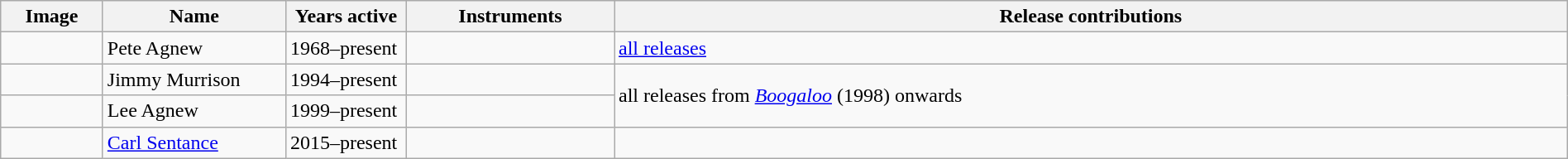<table class="wikitable" width="100%" border="1">
<tr>
<th width="75">Image</th>
<th width="140">Name</th>
<th width="90">Years active</th>
<th width="160">Instruments</th>
<th>Release contributions</th>
</tr>
<tr>
<td></td>
<td>Pete Agnew</td>
<td>1968–present</td>
<td></td>
<td><a href='#'>all releases</a></td>
</tr>
<tr>
<td></td>
<td>Jimmy Murrison</td>
<td>1994–present</td>
<td></td>
<td rowspan="2">all releases from <em><a href='#'>Boogaloo</a></em> (1998) onwards</td>
</tr>
<tr>
<td></td>
<td>Lee Agnew</td>
<td>1999–present</td>
<td></td>
</tr>
<tr>
<td></td>
<td><a href='#'>Carl Sentance</a></td>
<td>2015–present</td>
<td></td>
<td></td>
</tr>
</table>
